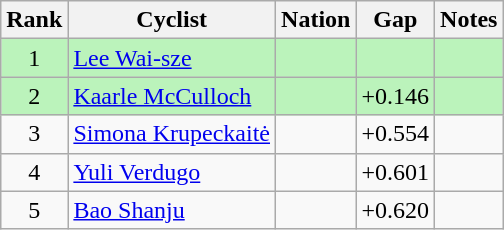<table class="wikitable" style="text-align:center">
<tr>
<th>Rank</th>
<th>Cyclist</th>
<th>Nation</th>
<th>Gap</th>
<th>Notes</th>
</tr>
<tr bgcolor=#bbf3bb>
<td>1</td>
<td align=left><a href='#'>Lee Wai-sze</a></td>
<td align=left></td>
<td></td>
<td></td>
</tr>
<tr bgcolor=#bbf3bb>
<td>2</td>
<td align=left><a href='#'>Kaarle McCulloch</a></td>
<td align=left></td>
<td>+0.146</td>
<td></td>
</tr>
<tr>
<td>3</td>
<td align=left><a href='#'>Simona Krupeckaitė</a></td>
<td align=left></td>
<td>+0.554</td>
<td></td>
</tr>
<tr>
<td>4</td>
<td align=left><a href='#'>Yuli Verdugo</a></td>
<td align=left></td>
<td>+0.601</td>
<td></td>
</tr>
<tr>
<td>5</td>
<td align=left><a href='#'>Bao Shanju</a></td>
<td align=left></td>
<td>+0.620</td>
<td></td>
</tr>
</table>
